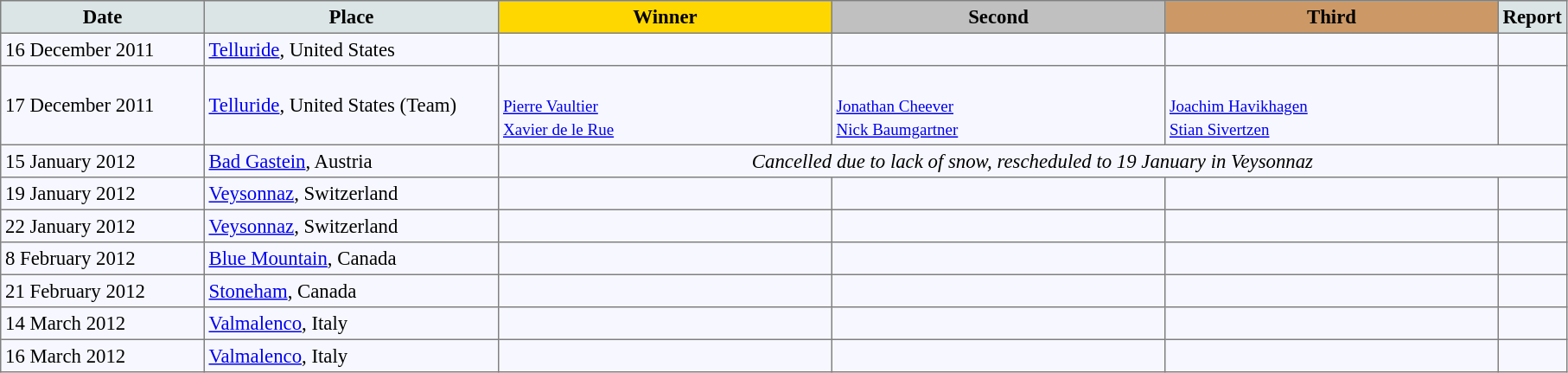<table bgcolor="#f7f8ff" cellpadding="3" cellspacing="0" border="1" style="font-size: 95%; border: gray solid 1px; border-collapse: collapse;">
<tr bgcolor="#CCCCCC">
<td align="center" bgcolor="#DCE5E5" width="150"><strong>Date</strong></td>
<td align="center" bgcolor="#DCE5E5" width="220"><strong>Place</strong></td>
<td align="center" bgcolor="gold" width="250"><strong>Winner</strong></td>
<td align="center" bgcolor="silver" width="250"><strong>Second</strong></td>
<td align="center" bgcolor="CC9966" width="250"><strong>Third</strong></td>
<td align="center" bgcolor="#DCE5E5"><strong>Report</strong></td>
</tr>
<tr align="left">
<td>16 December 2011</td>
<td> <a href='#'>Telluride</a>, United States</td>
<td></td>
<td></td>
<td></td>
<td></td>
</tr>
<tr align="left">
<td>17 December 2011</td>
<td> <a href='#'>Telluride</a>, United States (Team)</td>
<td><br><small><a href='#'>Pierre Vaultier</a><br><a href='#'>Xavier de le Rue</a></small></td>
<td><br><small><a href='#'>Jonathan Cheever</a><br><a href='#'>Nick Baumgartner</a></small></td>
<td><br><small><a href='#'>Joachim Havikhagen</a><br><a href='#'>Stian Sivertzen</a></small></td>
<td></td>
</tr>
<tr align="left">
<td>15 January 2012</td>
<td> <a href='#'>Bad Gastein</a>, Austria</td>
<td colspan="4" align="center"><em>Cancelled due to lack of snow, rescheduled to 19 January in Veysonnaz</em></td>
</tr>
<tr align="left">
<td>19 January 2012</td>
<td> <a href='#'>Veysonnaz</a>, Switzerland</td>
<td></td>
<td></td>
<td></td>
<td></td>
</tr>
<tr align="left">
<td>22 January 2012</td>
<td> <a href='#'>Veysonnaz</a>, Switzerland</td>
<td></td>
<td></td>
<td></td>
<td></td>
</tr>
<tr align="left">
<td>8 February 2012</td>
<td> <a href='#'>Blue Mountain</a>, Canada</td>
<td></td>
<td></td>
<td></td>
<td></td>
</tr>
<tr align="left">
<td>21 February 2012</td>
<td> <a href='#'>Stoneham</a>, Canada</td>
<td></td>
<td></td>
<td></td>
<td></td>
</tr>
<tr align="left">
<td>14 March 2012</td>
<td> <a href='#'>Valmalenco</a>, Italy</td>
<td></td>
<td></td>
<td></td>
<td></td>
</tr>
<tr align="left">
<td>16 March 2012</td>
<td> <a href='#'>Valmalenco</a>, Italy</td>
<td></td>
<td></td>
<td></td>
<td></td>
</tr>
</table>
